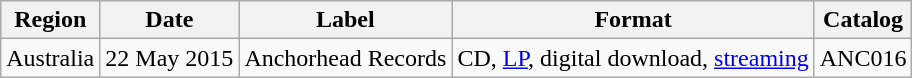<table class="wikitable">
<tr>
<th>Region</th>
<th>Date</th>
<th>Label</th>
<th>Format</th>
<th>Catalog</th>
</tr>
<tr>
<td rowspan="2">Australia</td>
<td rowspan="2">22 May 2015</td>
<td rowspan="2">Anchorhead Records</td>
<td>CD, <a href='#'>LP</a>, digital download, <a href='#'>streaming</a></td>
<td>ANC016</td>
</tr>
</table>
